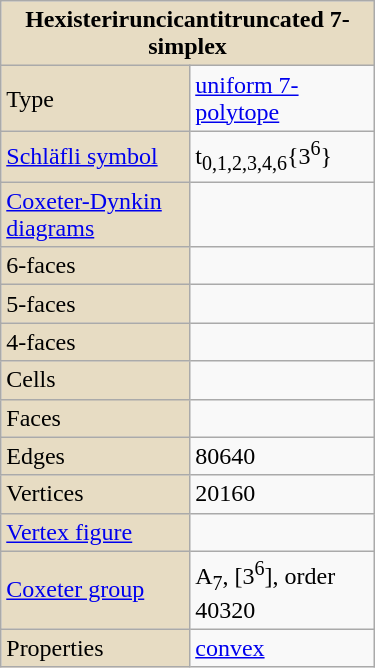<table class="wikitable" style="float:right; margin-left:8px; width:250px">
<tr>
<th style="background:#e7dcc3;" colspan="2">Hexisteriruncicantitruncated 7-simplex</th>
</tr>
<tr>
<td style="background:#e7dcc3;">Type</td>
<td><a href='#'>uniform 7-polytope</a></td>
</tr>
<tr>
<td style="background:#e7dcc3;"><a href='#'>Schläfli symbol</a></td>
<td>t<sub>0,1,2,3,4,6</sub>{3<sup>6</sup>}</td>
</tr>
<tr>
<td style="background:#e7dcc3;"><a href='#'>Coxeter-Dynkin diagrams</a></td>
<td></td>
</tr>
<tr>
<td style="background:#e7dcc3;">6-faces</td>
<td></td>
</tr>
<tr>
<td style="background:#e7dcc3;">5-faces</td>
<td></td>
</tr>
<tr>
<td style="background:#e7dcc3;">4-faces</td>
<td></td>
</tr>
<tr>
<td style="background:#e7dcc3;">Cells</td>
<td></td>
</tr>
<tr>
<td style="background:#e7dcc3;">Faces</td>
<td></td>
</tr>
<tr>
<td style="background:#e7dcc3;">Edges</td>
<td>80640</td>
</tr>
<tr>
<td style="background:#e7dcc3;">Vertices</td>
<td>20160</td>
</tr>
<tr>
<td style="background:#e7dcc3;"><a href='#'>Vertex figure</a></td>
<td></td>
</tr>
<tr>
<td style="background:#e7dcc3;"><a href='#'>Coxeter group</a></td>
<td>A<sub>7</sub>, [3<sup>6</sup>], order 40320</td>
</tr>
<tr>
<td style="background:#e7dcc3;">Properties</td>
<td><a href='#'>convex</a></td>
</tr>
</table>
